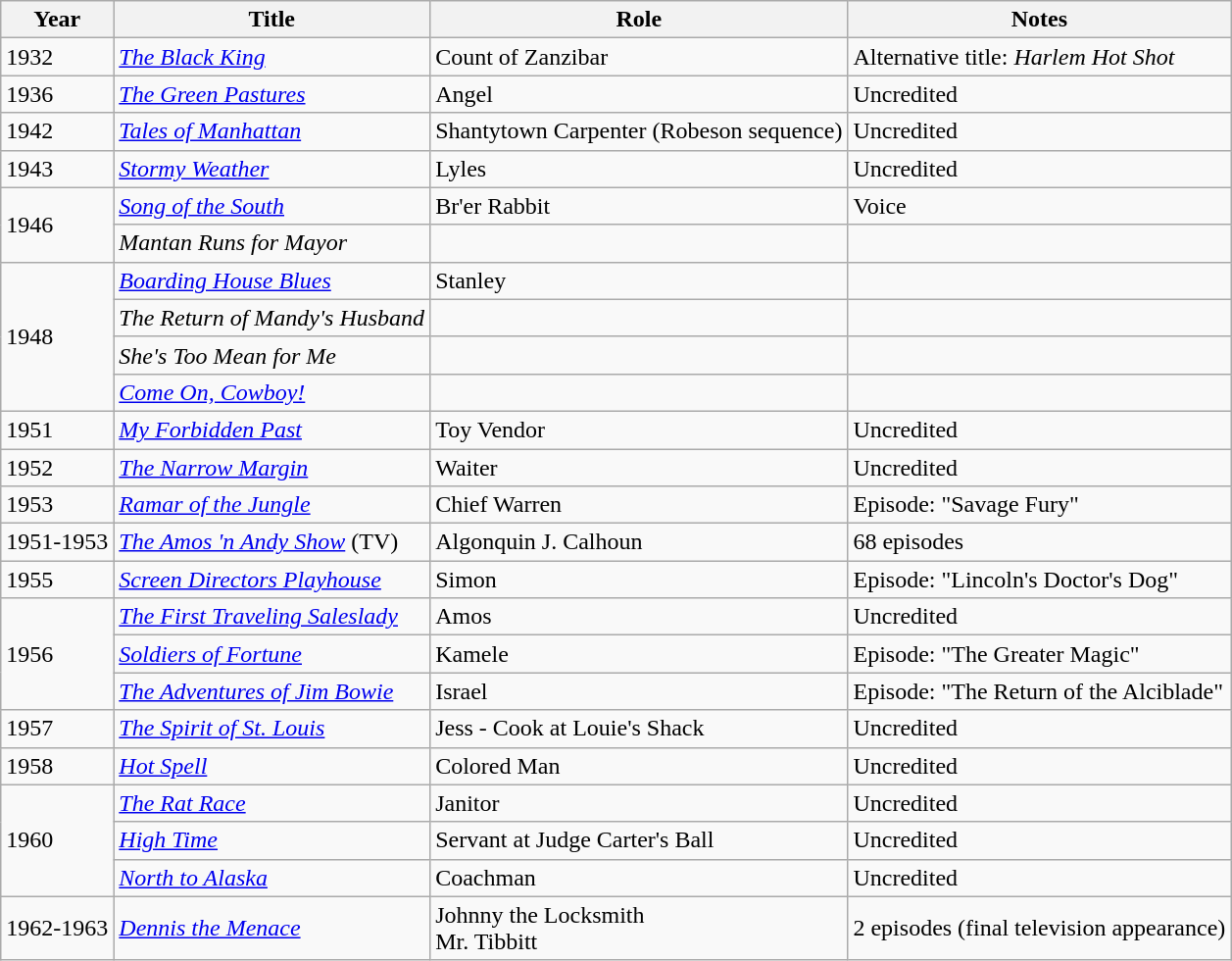<table class="wikitable sortable">
<tr>
<th>Year</th>
<th>Title</th>
<th>Role</th>
<th class="unsortable">Notes</th>
</tr>
<tr>
<td>1932</td>
<td><em><a href='#'>The Black King</a></em></td>
<td>Count of Zanzibar</td>
<td>Alternative title: <em>Harlem Hot Shot</em></td>
</tr>
<tr>
<td>1936</td>
<td><em><a href='#'>The Green Pastures</a></em></td>
<td>Angel</td>
<td>Uncredited</td>
</tr>
<tr>
<td>1942</td>
<td><em><a href='#'>Tales of Manhattan</a></em></td>
<td>Shantytown Carpenter (Robeson sequence)</td>
<td>Uncredited</td>
</tr>
<tr>
<td>1943</td>
<td><em><a href='#'>Stormy Weather</a></em></td>
<td>Lyles</td>
<td>Uncredited</td>
</tr>
<tr>
<td rowspan=2>1946</td>
<td><em><a href='#'>Song of the South</a></em></td>
<td>Br'er Rabbit</td>
<td>Voice</td>
</tr>
<tr>
<td><em>Mantan Runs for Mayor</em></td>
<td></td>
<td></td>
</tr>
<tr>
<td rowspan=4>1948</td>
<td><em><a href='#'>Boarding House Blues</a></em></td>
<td>Stanley</td>
<td></td>
</tr>
<tr>
<td><em>The Return of Mandy's Husband</em></td>
<td></td>
<td></td>
</tr>
<tr>
<td><em>She's Too Mean for Me</em></td>
<td></td>
<td></td>
</tr>
<tr>
<td><em><a href='#'>Come On, Cowboy!</a></em></td>
<td></td>
<td></td>
</tr>
<tr>
<td>1951</td>
<td><em><a href='#'>My Forbidden Past</a></em></td>
<td>Toy Vendor</td>
<td>Uncredited</td>
</tr>
<tr>
<td>1952</td>
<td><em><a href='#'>The Narrow Margin</a></em></td>
<td>Waiter</td>
<td>Uncredited</td>
</tr>
<tr>
<td>1953</td>
<td><em><a href='#'>Ramar of the Jungle</a></em></td>
<td>Chief Warren</td>
<td>Episode: "Savage Fury"</td>
</tr>
<tr>
<td>1951-1953</td>
<td><em><a href='#'>The Amos 'n Andy Show</a></em> (TV)</td>
<td>Algonquin J. Calhoun</td>
<td>68 episodes</td>
</tr>
<tr>
<td>1955</td>
<td><em><a href='#'>Screen Directors Playhouse</a></em></td>
<td>Simon</td>
<td>Episode: "Lincoln's Doctor's Dog"</td>
</tr>
<tr>
<td rowspan=3>1956</td>
<td><em><a href='#'>The First Traveling Saleslady</a></em></td>
<td>Amos</td>
<td>Uncredited</td>
</tr>
<tr>
<td><em><a href='#'>Soldiers of Fortune</a></em></td>
<td>Kamele</td>
<td>Episode: "The Greater Magic"</td>
</tr>
<tr>
<td><em><a href='#'>The Adventures of Jim Bowie</a></em></td>
<td>Israel</td>
<td>Episode: "The Return of the Alciblade"</td>
</tr>
<tr>
<td>1957</td>
<td><em><a href='#'>The Spirit of St. Louis</a></em></td>
<td>Jess - Cook at Louie's Shack</td>
<td>Uncredited</td>
</tr>
<tr>
<td>1958</td>
<td><em><a href='#'>Hot Spell</a></em></td>
<td>Colored Man</td>
<td>Uncredited</td>
</tr>
<tr>
<td rowspan=3>1960</td>
<td><em><a href='#'>The Rat Race</a></em></td>
<td>Janitor</td>
<td>Uncredited</td>
</tr>
<tr>
<td><em><a href='#'>High Time</a></em></td>
<td>Servant at Judge Carter's Ball</td>
<td>Uncredited</td>
</tr>
<tr>
<td><em><a href='#'>North to Alaska</a></em></td>
<td>Coachman</td>
<td>Uncredited</td>
</tr>
<tr>
<td>1962-1963</td>
<td><em><a href='#'>Dennis the Menace</a></em></td>
<td>Johnny the Locksmith<br>Mr. Tibbitt</td>
<td>2 episodes (final television appearance)</td>
</tr>
</table>
